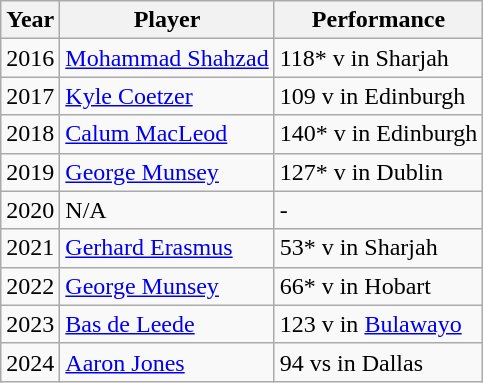<table class="wikitable">
<tr>
<th>Year</th>
<th>Player</th>
<th>Performance</th>
</tr>
<tr>
<td>2016</td>
<td> <a href='#'>Mohammad Shahzad</a></td>
<td>118* v  in Sharjah</td>
</tr>
<tr>
<td>2017</td>
<td> <a href='#'>Kyle Coetzer</a></td>
<td>109 v  in Edinburgh</td>
</tr>
<tr>
<td>2018</td>
<td> <a href='#'>Calum MacLeod</a></td>
<td>140* v  in Edinburgh</td>
</tr>
<tr>
<td>2019</td>
<td> <a href='#'>George Munsey</a></td>
<td>127* v  in Dublin</td>
</tr>
<tr>
<td>2020</td>
<td>N/A</td>
<td>-</td>
</tr>
<tr>
<td>2021</td>
<td> <a href='#'>Gerhard Erasmus</a></td>
<td>53* v  in Sharjah</td>
</tr>
<tr>
<td>2022</td>
<td> <a href='#'>George Munsey</a></td>
<td>66* v  in Hobart</td>
</tr>
<tr>
<td>2023</td>
<td> <a href='#'>Bas de Leede</a></td>
<td>123 v  in <a href='#'>Bulawayo</a></td>
</tr>
<tr>
<td>2024</td>
<td> <a href='#'>Aaron Jones</a></td>
<td>94 vs  in Dallas</td>
</tr>
</table>
